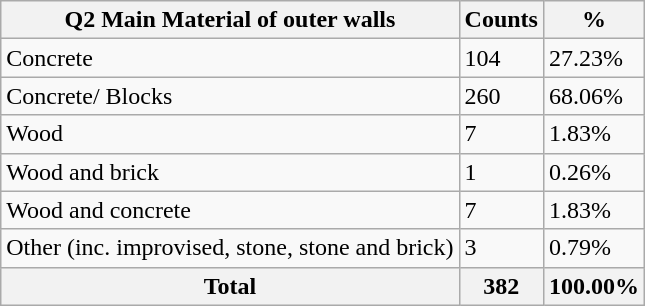<table class="wikitable sortable">
<tr>
<th>Q2 Main Material of outer walls</th>
<th>Counts</th>
<th>%</th>
</tr>
<tr>
<td>Concrete</td>
<td>104</td>
<td>27.23%</td>
</tr>
<tr>
<td>Concrete/ Blocks</td>
<td>260</td>
<td>68.06%</td>
</tr>
<tr>
<td>Wood</td>
<td>7</td>
<td>1.83%</td>
</tr>
<tr>
<td>Wood and brick</td>
<td>1</td>
<td>0.26%</td>
</tr>
<tr>
<td>Wood and concrete</td>
<td>7</td>
<td>1.83%</td>
</tr>
<tr>
<td>Other (inc. improvised, stone, stone and brick)</td>
<td>3</td>
<td>0.79%</td>
</tr>
<tr>
<th>Total</th>
<th>382</th>
<th>100.00%</th>
</tr>
</table>
